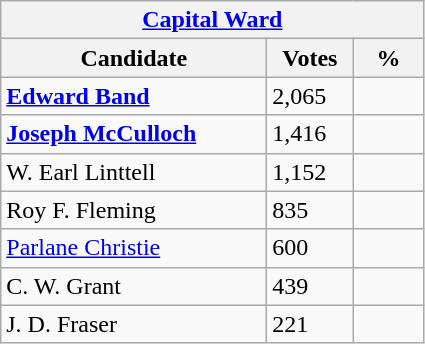<table class="wikitable">
<tr>
<th colspan="3"><a href='#'>Capital Ward</a></th>
</tr>
<tr>
<th style="width: 170px">Candidate</th>
<th style="width: 50px">Votes</th>
<th style="width: 40px">%</th>
</tr>
<tr>
<td><strong><a href='#'>Edward Band</a></strong></td>
<td>2,065</td>
<td></td>
</tr>
<tr>
<td><strong><a href='#'>Joseph McCulloch</a></strong></td>
<td>1,416</td>
<td></td>
</tr>
<tr>
<td>W. Earl Linttell</td>
<td>1,152</td>
<td></td>
</tr>
<tr>
<td>Roy F. Fleming</td>
<td>835</td>
<td></td>
</tr>
<tr>
<td><a href='#'>Parlane Christie</a></td>
<td>600</td>
<td></td>
</tr>
<tr>
<td>C. W. Grant</td>
<td>439</td>
<td></td>
</tr>
<tr>
<td>J. D. Fraser</td>
<td>221</td>
<td></td>
</tr>
</table>
